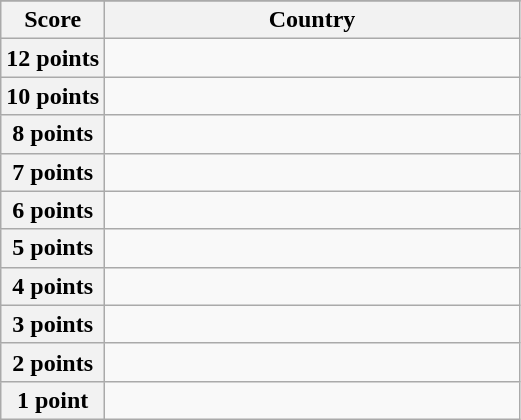<table class="wikitable">
<tr>
</tr>
<tr>
<th scope="col" width="20%">Score</th>
<th scope="col">Country</th>
</tr>
<tr>
<th scope="row">12 points</th>
<td></td>
</tr>
<tr>
<th scope="row">10 points</th>
<td></td>
</tr>
<tr>
<th scope="row">8 points</th>
<td></td>
</tr>
<tr>
<th scope="row">7 points</th>
<td></td>
</tr>
<tr>
<th scope="row">6 points</th>
<td></td>
</tr>
<tr>
<th scope="row">5 points</th>
<td></td>
</tr>
<tr>
<th scope="row">4 points</th>
<td></td>
</tr>
<tr>
<th scope="row">3 points</th>
<td></td>
</tr>
<tr>
<th scope="row">2 points</th>
<td></td>
</tr>
<tr>
<th scope="row">1 point</th>
<td></td>
</tr>
</table>
